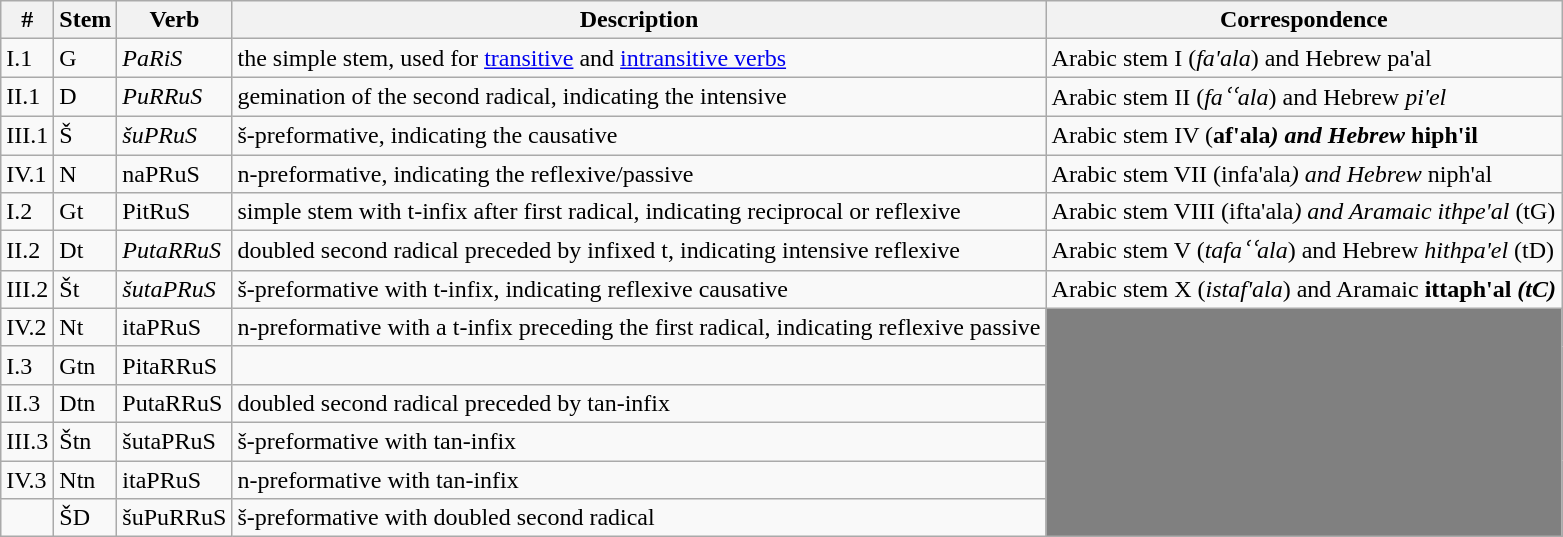<table class="wikitable" align="center">
<tr>
<th>#</th>
<th>Stem</th>
<th>Verb</th>
<th>Description</th>
<th>Correspondence</th>
</tr>
<tr>
<td>I.1</td>
<td>G</td>
<td><em>PaRiS</em></td>
<td>the simple stem, used for <a href='#'>transitive</a> and <a href='#'>intransitive verbs</a></td>
<td>Arabic stem I (<em>fa'ala</em>) and Hebrew pa'al</td>
</tr>
<tr>
<td>II.1</td>
<td>D</td>
<td><em>PuRRuS</em></td>
<td>gemination of the second radical, indicating the intensive</td>
<td>Arabic stem II (<em>faʿʿala</em>) and Hebrew <em>pi'el</em></td>
</tr>
<tr>
<td>III.1</td>
<td>Š</td>
<td><em>šuPRuS</em></td>
<td>š-preformative, indicating the causative</td>
<td>Arabic stem IV (<strong>af'ala<em>) and Hebrew </em>hiph'il<em></td>
</tr>
<tr>
<td>IV.1</td>
<td>N</td>
<td></em>naPRuS<em></td>
<td>n-preformative, indicating the reflexive/passive</td>
<td>Arabic stem VII (</em>infa'ala<em>) and Hebrew </em>niph'al<em></td>
</tr>
<tr>
<td>I.2</td>
<td>Gt</td>
<td></em>PitRuS<em></td>
<td>simple stem with t-infix after first radical, indicating reciprocal or reflexive</td>
<td>Arabic stem VIII (</em>ifta'ala<em>) and Aramaic </strong>ithpe'al</em> (tG)</td>
</tr>
<tr>
<td>II.2</td>
<td>Dt</td>
<td><em>PutaRRuS</em></td>
<td>doubled second radical preceded by infixed t, indicating intensive reflexive</td>
<td>Arabic stem V (<em>tafaʿʿala</em>) and Hebrew <em>hithpa'el</em> (tD)</td>
</tr>
<tr>
<td>III.2</td>
<td>Št</td>
<td><em>šutaPRuS</em></td>
<td>š-preformative with t-infix, indicating reflexive causative</td>
<td>Arabic stem X (<em>istaf'ala</em>) and Aramaic <strong>ittaph'al<em> (tC)</td>
</tr>
<tr>
<td>IV.2</td>
<td>Nt</td>
<td></em>itaPRuS<em></td>
<td>n-preformative with a t-infix preceding the first radical, indicating reflexive passive</td>
<td rowspan='6' bgcolor='gray'></td>
</tr>
<tr>
<td>I.3</td>
<td>Gtn</td>
<td></em>PitaRRuS<em></td>
<td simple stem with tan-infix after first radical></td>
</tr>
<tr>
<td>II.3</td>
<td>Dtn</td>
<td></em>PutaRRuS<em></td>
<td>doubled second radical preceded by tan-infix</td>
</tr>
<tr>
<td>III.3</td>
<td>Štn</td>
<td></em>šutaPRuS<em></td>
<td>š-preformative with tan-infix</td>
</tr>
<tr>
<td>IV.3</td>
<td>Ntn</td>
<td></em>itaPRuS<em></td>
<td>n-preformative with tan-infix</td>
</tr>
<tr>
<td></td>
<td>ŠD</td>
<td></em>šuPuRRuS<em></td>
<td>š-preformative with doubled second radical</td>
</tr>
</table>
